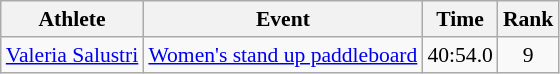<table class=wikitable style=font-size:90%;text-align:center>
<tr>
<th>Athlete</th>
<th>Event</th>
<th>Time</th>
<th>Rank</th>
</tr>
<tr>
<td align=left><a href='#'>Valeria Salustri</a></td>
<td align=left><a href='#'>Women's stand up paddleboard</a></td>
<td>40:54.0</td>
<td>9</td>
</tr>
</table>
